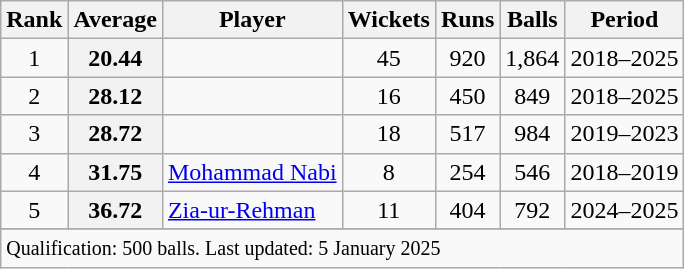<table class="wikitable plainrowheaders sortable">
<tr>
<th scope=col>Rank</th>
<th scope=col>Average</th>
<th scope=col>Player</th>
<th scope=col>Wickets</th>
<th scope=col>Runs</th>
<th scope=col>Balls</th>
<th scope=col>Period</th>
</tr>
<tr>
<td align=center>1</td>
<th scope=row style=text-align:center;>20.44</th>
<td></td>
<td align=center>45</td>
<td align=center>920</td>
<td align=center>1,864</td>
<td>2018–2025</td>
</tr>
<tr>
<td align=center>2</td>
<th scope=row style=text-align:center;>28.12</th>
<td></td>
<td align=center>16</td>
<td align=center>450</td>
<td align=center>849</td>
<td>2018–2025</td>
</tr>
<tr>
<td align=center>3</td>
<th scope=row style=text-align:center;>28.72</th>
<td></td>
<td align=center>18</td>
<td align=center>517</td>
<td align=center>984</td>
<td>2019–2023</td>
</tr>
<tr>
<td align=center>4</td>
<th scope=row style=text-align:center;>31.75</th>
<td><a href='#'>Mohammad Nabi</a></td>
<td align=center>8</td>
<td align=center>254</td>
<td align=center>546</td>
<td>2018–2019</td>
</tr>
<tr>
<td align=center>5</td>
<th scope=row style=text-align:center;>36.72</th>
<td><a href='#'>Zia-ur-Rehman</a></td>
<td align=center>11</td>
<td align=center>404</td>
<td align=center>792</td>
<td>2024–2025</td>
</tr>
<tr>
</tr>
<tr class=sortbottom>
<td colspan=7><small> Qualification: 500 balls. Last updated: 5 January 2025</small></td>
</tr>
</table>
